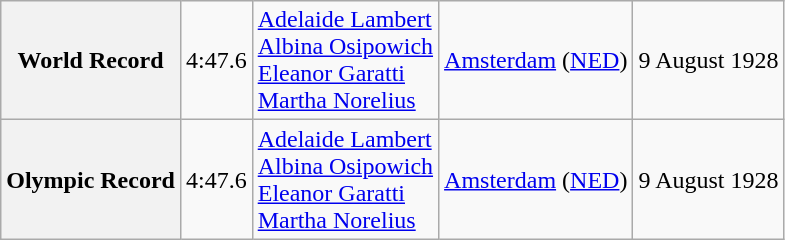<table class="wikitable" style="text-align:left">
<tr>
<th>World Record</th>
<td>4:47.6</td>
<td> <a href='#'>Adelaide Lambert</a><br> <a href='#'>Albina Osipowich</a><br> <a href='#'>Eleanor Garatti</a><br> <a href='#'>Martha Norelius</a></td>
<td><a href='#'>Amsterdam</a> (<a href='#'>NED</a>)</td>
<td>9 August 1928</td>
</tr>
<tr>
<th>Olympic Record</th>
<td>4:47.6</td>
<td> <a href='#'>Adelaide Lambert</a><br> <a href='#'>Albina Osipowich</a><br> <a href='#'>Eleanor Garatti</a><br> <a href='#'>Martha Norelius</a></td>
<td><a href='#'>Amsterdam</a> (<a href='#'>NED</a>)</td>
<td>9 August 1928</td>
</tr>
</table>
